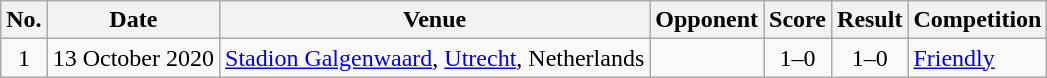<table class="wikitable sortable">
<tr>
<th scope="col">No.</th>
<th scope="col">Date</th>
<th scope="col">Venue</th>
<th scope="col">Opponent</th>
<th scope="col">Score</th>
<th scope="col">Result</th>
<th scope="col">Competition</th>
</tr>
<tr>
<td align="center">1</td>
<td>13 October 2020</td>
<td><a href='#'>Stadion Galgenwaard</a>, <a href='#'>Utrecht</a>, Netherlands</td>
<td></td>
<td align="center">1–0</td>
<td align="center">1–0</td>
<td><a href='#'>Friendly</a></td>
</tr>
</table>
